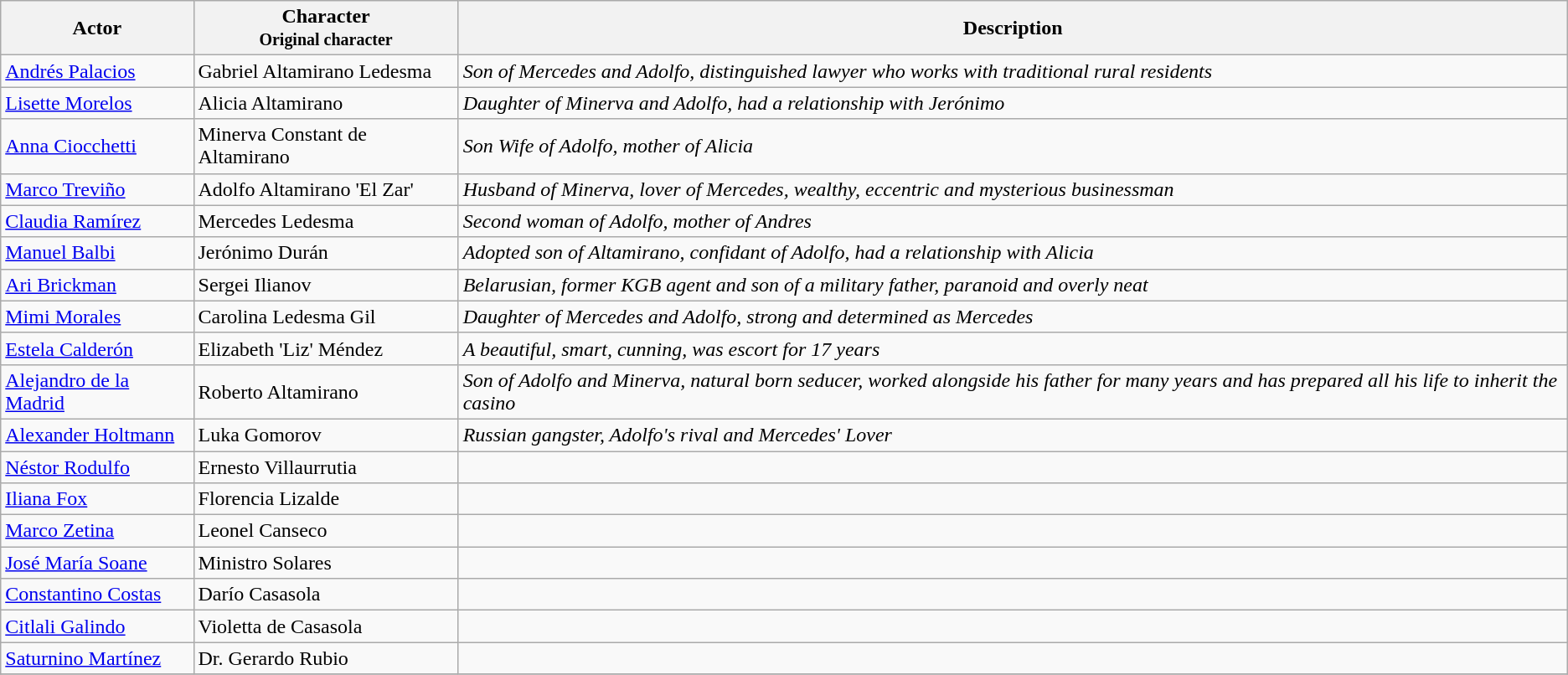<table class="wikitable">
<tr>
<th>Actor</th>
<th>Character<br><small>Original character</small></th>
<th>Description</th>
</tr>
<tr>
<td><a href='#'>Andrés Palacios</a></td>
<td>Gabriel Altamirano Ledesma</td>
<td><em>Son of Mercedes and Adolfo, distinguished lawyer who works with traditional rural residents </em></td>
</tr>
<tr>
<td><a href='#'>Lisette Morelos</a></td>
<td>Alicia Altamirano</td>
<td><em>Daughter of Minerva and Adolfo, had a relationship with Jerónimo</em></td>
</tr>
<tr>
<td><a href='#'>Anna Ciocchetti</a></td>
<td>Minerva Constant de Altamirano</td>
<td><em>Son Wife of Adolfo, mother of Alicia</em></td>
</tr>
<tr>
<td><a href='#'>Marco Treviño</a></td>
<td>Adolfo Altamirano 'El Zar'</td>
<td><em> Husband of Minerva, lover of Mercedes, wealthy, eccentric and mysterious businessman </em></td>
</tr>
<tr>
<td><a href='#'>Claudia Ramírez</a></td>
<td>Mercedes Ledesma</td>
<td><em> Second woman of Adolfo, mother of Andres </em></td>
</tr>
<tr>
<td><a href='#'>Manuel Balbi</a></td>
<td>Jerónimo Durán</td>
<td><em> Adopted son of Altamirano, confidant of Adolfo, had a relationship with Alicia </em></td>
</tr>
<tr>
<td><a href='#'>Ari Brickman</a></td>
<td>Sergei Ilianov</td>
<td><em> Belarusian, former KGB agent and son of a military father, paranoid and overly neat</em></td>
</tr>
<tr>
<td><a href='#'>Mimi Morales</a></td>
<td>Carolina Ledesma Gil</td>
<td><em> Daughter of Mercedes and Adolfo, strong and determined as Mercedes</em></td>
</tr>
<tr>
<td><a href='#'>Estela Calderón</a></td>
<td>Elizabeth 'Liz' Méndez</td>
<td><em> A beautiful, smart, cunning, was escort for 17 years</em></td>
</tr>
<tr>
<td><a href='#'>Alejandro de la Madrid</a></td>
<td>Roberto Altamirano</td>
<td><em> Son of Adolfo and Minerva, natural born seducer, worked alongside his father for many years and has prepared all his life to inherit the casino</em></td>
</tr>
<tr>
<td><a href='#'>Alexander Holtmann</a></td>
<td>Luka Gomorov</td>
<td><em>Russian gangster, Adolfo's rival and Mercedes' Lover</td>
</tr>
<tr>
<td><a href='#'>Néstor Rodulfo</a></td>
<td>Ernesto Villaurrutia</td>
<td></em> <em></td>
</tr>
<tr>
<td><a href='#'>Iliana Fox</a></td>
<td>Florencia Lizalde</td>
<td></em> <em></td>
</tr>
<tr>
<td><a href='#'>Marco Zetina</a></td>
<td>Leonel Canseco</td>
<td></em> <em></td>
</tr>
<tr>
<td><a href='#'>José María Soane</a></td>
<td>Ministro Solares</td>
<td></em> <em></td>
</tr>
<tr>
<td><a href='#'>Constantino Costas</a></td>
<td>Darío Casasola</td>
<td></em> <em></td>
</tr>
<tr>
<td><a href='#'>Citlali Galindo</a></td>
<td>Violetta de Casasola</td>
<td></em> <em></td>
</tr>
<tr>
<td><a href='#'>Saturnino Martínez</a></td>
<td>Dr. Gerardo Rubio</td>
<td></em> <em></td>
</tr>
<tr>
</tr>
</table>
